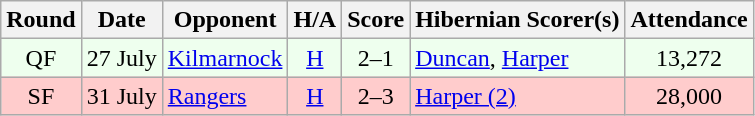<table class="wikitable" style="text-align:center">
<tr>
<th>Round</th>
<th>Date</th>
<th>Opponent</th>
<th>H/A</th>
<th>Score</th>
<th>Hibernian Scorer(s)</th>
<th>Attendance</th>
</tr>
<tr bgcolor=#EEFFEE>
<td>QF</td>
<td align=left>27 July</td>
<td align=left><a href='#'>Kilmarnock</a></td>
<td><a href='#'>H</a></td>
<td>2–1</td>
<td align=left><a href='#'>Duncan</a>, <a href='#'>Harper</a></td>
<td>13,272</td>
</tr>
<tr bgcolor=#FFCCCC>
<td>SF</td>
<td align=left>31 July</td>
<td align=left><a href='#'>Rangers</a></td>
<td><a href='#'>H</a></td>
<td>2–3</td>
<td align=left><a href='#'>Harper (2)</a></td>
<td>28,000</td>
</tr>
</table>
